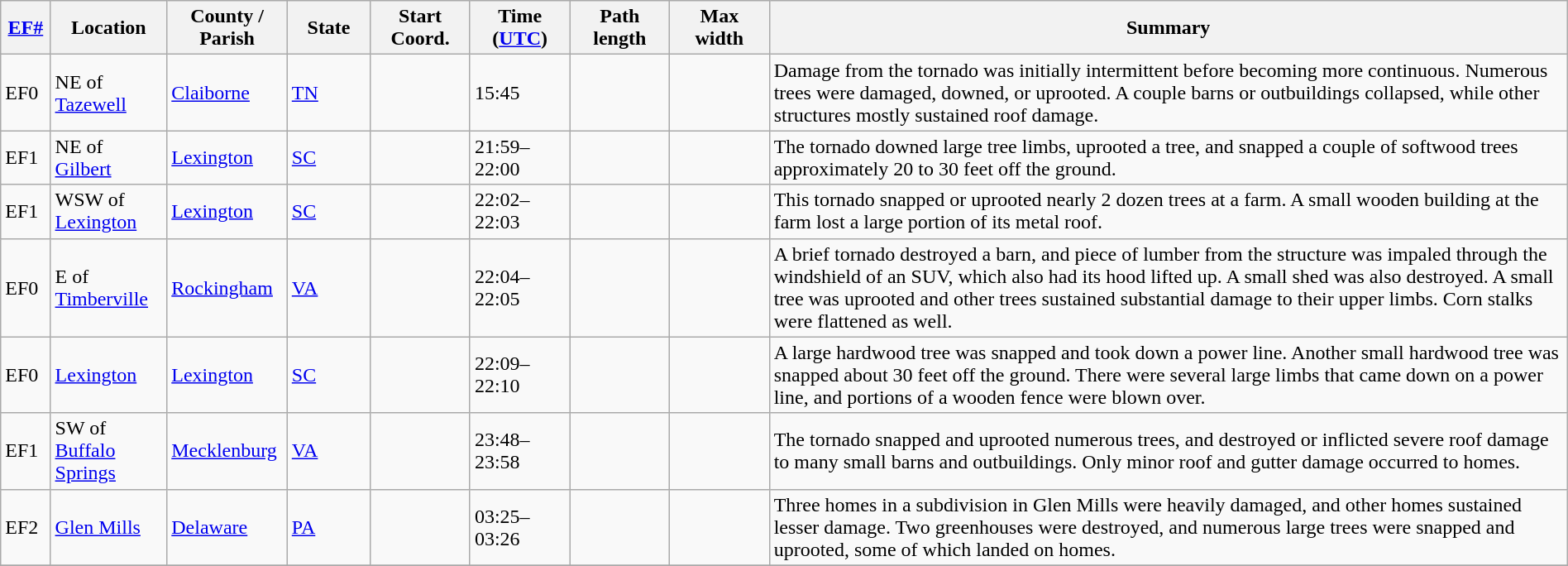<table class="wikitable sortable" style="width:100%;">
<tr>
<th scope="col"  style="width:3%; text-align:center;"><a href='#'>EF#</a></th>
<th scope="col"  style="width:7%; text-align:center;" class="unsortable">Location</th>
<th scope="col"  style="width:6%; text-align:center;" class="unsortable">County / Parish</th>
<th scope="col"  style="width:5%; text-align:center;">State</th>
<th scope="col"  style="width:6%; text-align:center;">Start Coord.</th>
<th scope="col"  style="width:6%; text-align:center;">Time (<a href='#'>UTC</a>)</th>
<th scope="col"  style="width:6%; text-align:center;">Path length</th>
<th scope="col"  style="width:6%; text-align:center;">Max width</th>
<th scope="col" class="unsortable" style="width:48%; text-align:center;">Summary</th>
</tr>
<tr>
<td bgcolor=>EF0</td>
<td>NE of <a href='#'>Tazewell</a></td>
<td><a href='#'>Claiborne</a></td>
<td><a href='#'>TN</a></td>
<td></td>
<td>15:45</td>
<td></td>
<td></td>
<td>Damage from the tornado was initially intermittent before becoming more continuous. Numerous trees were damaged, downed, or uprooted. A couple barns or outbuildings collapsed, while other structures mostly sustained roof damage.</td>
</tr>
<tr>
<td bgcolor=>EF1</td>
<td>NE of <a href='#'>Gilbert</a></td>
<td><a href='#'>Lexington</a></td>
<td><a href='#'>SC</a></td>
<td></td>
<td>21:59–22:00</td>
<td></td>
<td></td>
<td>The tornado downed large tree limbs, uprooted a tree, and snapped a couple of softwood trees approximately 20 to 30 feet off the ground.</td>
</tr>
<tr>
<td bgcolor=>EF1</td>
<td>WSW of <a href='#'>Lexington</a></td>
<td><a href='#'>Lexington</a></td>
<td><a href='#'>SC</a></td>
<td></td>
<td>22:02–22:03</td>
<td></td>
<td></td>
<td>This tornado snapped or uprooted nearly 2 dozen trees at a farm. A small wooden building at the farm lost a large portion of its metal roof.</td>
</tr>
<tr>
<td bgcolor=>EF0</td>
<td>E of <a href='#'>Timberville</a></td>
<td><a href='#'>Rockingham</a></td>
<td><a href='#'>VA</a></td>
<td></td>
<td>22:04–22:05</td>
<td></td>
<td></td>
<td>A brief tornado destroyed a barn, and piece of lumber from the structure was impaled through the windshield of an SUV, which also had its hood lifted up. A small shed was also destroyed. A small tree was uprooted and other trees sustained substantial damage to their upper limbs. Corn stalks were flattened as well.</td>
</tr>
<tr>
<td bgcolor=>EF0</td>
<td><a href='#'>Lexington</a></td>
<td><a href='#'>Lexington</a></td>
<td><a href='#'>SC</a></td>
<td></td>
<td>22:09–22:10</td>
<td></td>
<td></td>
<td>A large hardwood tree was snapped and took down a power line. Another small hardwood tree was snapped about 30 feet off the ground. There were several large limbs that came down on a power line, and portions of a wooden fence were blown over.</td>
</tr>
<tr>
<td bgcolor=>EF1</td>
<td>SW of <a href='#'>Buffalo Springs</a></td>
<td><a href='#'>Mecklenburg</a></td>
<td><a href='#'>VA</a></td>
<td></td>
<td>23:48–23:58</td>
<td></td>
<td></td>
<td>The tornado snapped and uprooted numerous trees, and destroyed or inflicted severe roof damage to many small barns and outbuildings. Only minor roof and gutter damage occurred to homes.</td>
</tr>
<tr>
<td bgcolor=>EF2</td>
<td><a href='#'>Glen Mills</a></td>
<td><a href='#'>Delaware</a></td>
<td><a href='#'>PA</a></td>
<td></td>
<td>03:25–03:26</td>
<td></td>
<td></td>
<td>Three homes in a subdivision in Glen Mills were heavily damaged, and other homes sustained lesser damage. Two greenhouses were destroyed, and numerous large trees were snapped and uprooted, some of which landed on homes.</td>
</tr>
<tr>
</tr>
</table>
